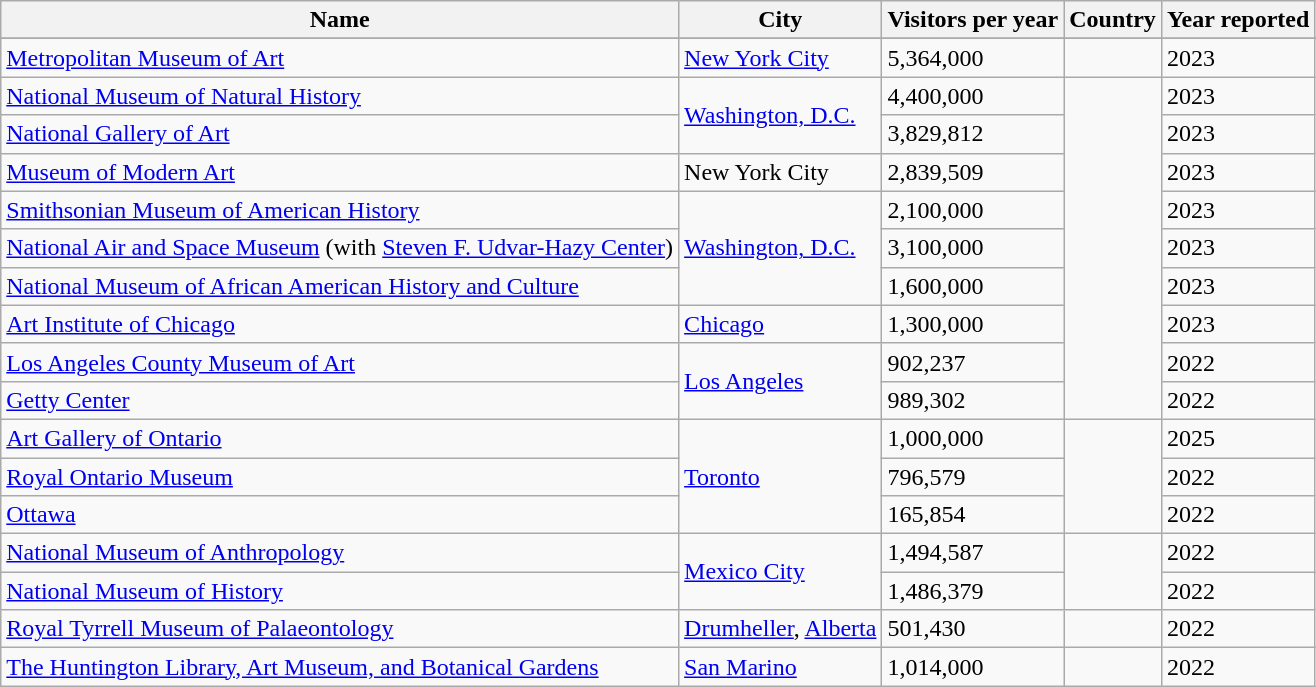<table class="wikitable sortable">
<tr>
<th>Name</th>
<th>City</th>
<th>Visitors per year</th>
<th>Country</th>
<th>Year reported</th>
</tr>
<tr>
</tr>
<tr>
<td><a href='#'>Metropolitan Museum of Art</a></td>
<td><a href='#'>New York City</a></td>
<td>5,364,000</td>
<td></td>
<td>2023</td>
</tr>
<tr>
<td><a href='#'>National Museum of Natural History</a></td>
<td rowspan="2"><a href='#'>Washington, D.C.</a></td>
<td>4,400,000</td>
<td rowspan="9"></td>
<td>2023</td>
</tr>
<tr>
<td><a href='#'>National Gallery of Art</a></td>
<td>3,829,812</td>
<td>2023</td>
</tr>
<tr>
<td><a href='#'>Museum of Modern Art</a></td>
<td>New York City</td>
<td>2,839,509</td>
<td>2023</td>
</tr>
<tr>
<td><a href='#'>Smithsonian  Museum of American History</a></td>
<td rowspan="3"><a href='#'>Washington, D.C.</a></td>
<td>2,100,000</td>
<td>2023</td>
</tr>
<tr>
<td><a href='#'>National Air and Space Museum</a> (with <a href='#'>Steven F. Udvar-Hazy Center</a>)</td>
<td>3,100,000</td>
<td>2023</td>
</tr>
<tr>
<td><a href='#'>National Museum of African American History and Culture</a></td>
<td>1,600,000</td>
<td>2023</td>
</tr>
<tr>
<td><a href='#'>Art Institute of Chicago</a></td>
<td><a href='#'>Chicago</a></td>
<td>1,300,000</td>
<td>2023</td>
</tr>
<tr>
<td><a href='#'>Los Angeles County Museum of Art</a></td>
<td rowspan="2"><a href='#'>Los Angeles</a></td>
<td>902,237</td>
<td>2022</td>
</tr>
<tr>
<td><a href='#'>Getty Center</a></td>
<td>989,302</td>
<td>2022</td>
</tr>
<tr>
<td><a href='#'>Art Gallery of Ontario</a></td>
<td rowspan="3"><a href='#'>Toronto</a></td>
<td>1,000,000</td>
<td rowspan="3"></td>
<td>2025</td>
</tr>
<tr>
<td><a href='#'>Royal Ontario Museum</a></td>
<td>796,579</td>
<td>2022</td>
</tr>
<tr>
<td><a href='#'>Ottawa</a></td>
<td>165,854</td>
<td>2022</td>
</tr>
<tr>
<td><a href='#'>National Museum of Anthropology</a></td>
<td rowspan="2"><a href='#'>Mexico City</a></td>
<td>1,494,587</td>
<td rowspan="2"></td>
<td>2022</td>
</tr>
<tr>
<td><a href='#'>National Museum of History</a></td>
<td>1,486,379</td>
<td>2022</td>
</tr>
<tr>
<td><a href='#'>Royal Tyrrell Museum of Palaeontology</a></td>
<td><a href='#'>Drumheller</a>, <a href='#'>Alberta</a></td>
<td>501,430</td>
<td></td>
<td>2022</td>
</tr>
<tr>
<td><a href='#'>The Huntington Library, Art Museum, and Botanical Gardens</a></td>
<td><a href='#'>San Marino</a></td>
<td>1,014,000</td>
<td></td>
<td>2022</td>
</tr>
</table>
